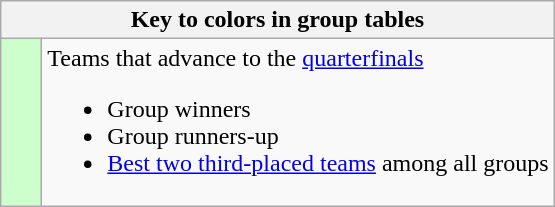<table class="wikitable" style="text-align: center;">
<tr>
<th colspan=2>Key to colors in group tables</th>
</tr>
<tr>
<td style="background:#cfc; width:20px;"></td>
<td align=left>Teams that advance to the <a href='#'>quarterfinals</a><br><ul><li>Group winners</li><li>Group runners-up</li><li><a href='#'>Best two third-placed teams</a> among all groups</li></ul></td>
</tr>
</table>
